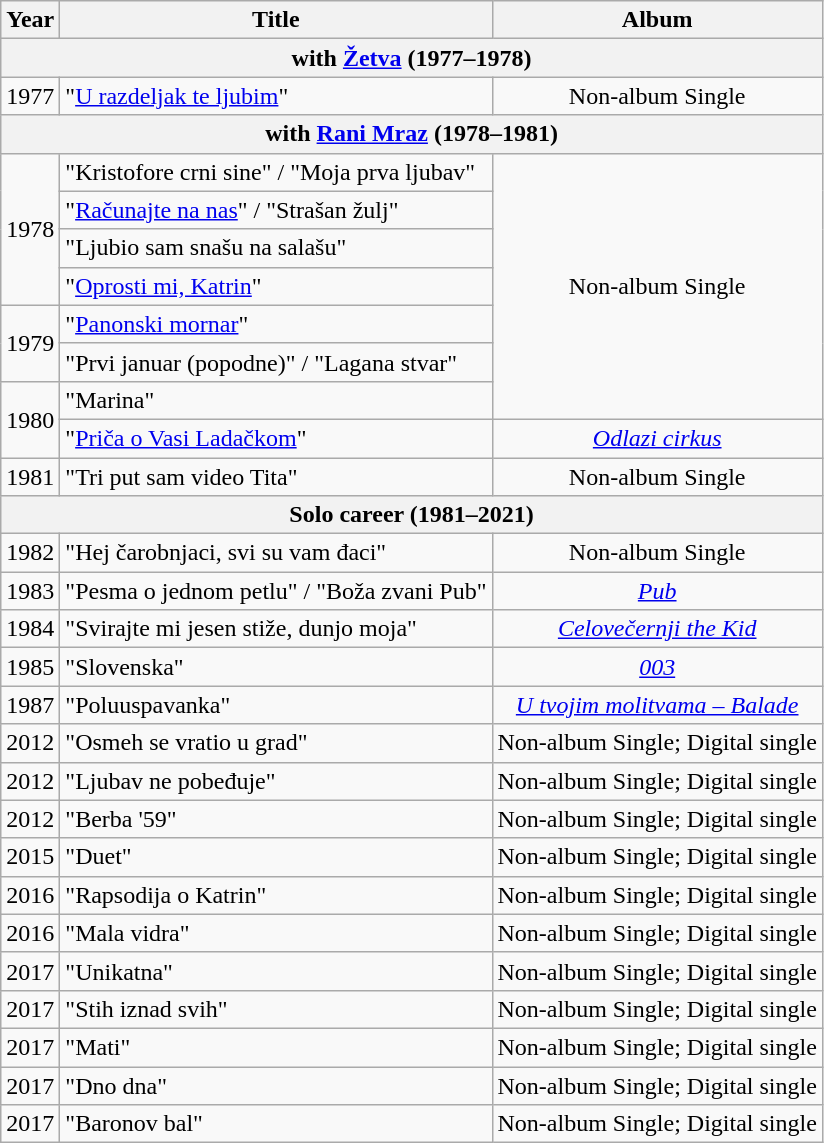<table class="wikitable" style="text-align:center;">
<tr>
<th>Year</th>
<th>Title</th>
<th>Album</th>
</tr>
<tr>
<th colspan="3"><strong>with <a href='#'>Žetva</a> (1977–1978)</strong></th>
</tr>
<tr>
<td>1977</td>
<td style="text-align:left;">"<a href='#'>U razdeljak te ljubim</a>"</td>
<td>Non-album Single</td>
</tr>
<tr>
<th colspan="3"><strong>with <a href='#'>Rani Mraz</a> (1978–1981)</strong></th>
</tr>
<tr>
<td rowspan="4">1978</td>
<td style="text-align:left;">"Kristofore crni sine" / "Moja prva ljubav"</td>
<td rowspan="7">Non-album Single</td>
</tr>
<tr>
<td style="text-align:left;">"<a href='#'>Računajte na nas</a>" / "Strašan žulj"</td>
</tr>
<tr>
<td style="text-align:left;">"Ljubio sam snašu na salašu"</td>
</tr>
<tr>
<td style="text-align:left;">"<a href='#'>Oprosti mi, Katrin</a>"</td>
</tr>
<tr>
<td rowspan="2">1979</td>
<td style="text-align:left;">"<a href='#'>Panonski mornar</a>"</td>
</tr>
<tr>
<td style="text-align:left;">"Prvi januar (popodne)" / "Lagana stvar"</td>
</tr>
<tr>
<td rowspan="2">1980</td>
<td style="text-align:left;">"Marina"</td>
</tr>
<tr>
<td style="text-align:left;">"<a href='#'>Priča o Vasi Ladačkom</a>"</td>
<td><em><a href='#'>Odlazi cirkus</a></em></td>
</tr>
<tr>
<td>1981</td>
<td style="text-align:left;">"Tri put sam video Tita"</td>
<td>Non-album Single</td>
</tr>
<tr>
<th colspan="4"><strong>Solo career (1981–2021)</strong></th>
</tr>
<tr>
<td>1982</td>
<td style="text-align:left;">"Hej čarobnjaci, svi su vam đaci"</td>
<td>Non-album Single</td>
</tr>
<tr>
<td>1983</td>
<td style="text-align:left;">"Pesma o jednom petlu" / "Boža zvani Pub"</td>
<td><em><a href='#'>Pub</a></em></td>
</tr>
<tr>
<td>1984</td>
<td style="text-align:left;">"Svirajte mi jesen stiže, dunjo moja"</td>
<td><em><a href='#'>Celovečernji the Kid</a></em></td>
</tr>
<tr>
<td>1985</td>
<td style="text-align:left;">"Slovenska"</td>
<td><em><a href='#'>003</a></em></td>
</tr>
<tr>
<td>1987</td>
<td style="text-align:left;">"Poluuspavanka"</td>
<td><em><a href='#'>U tvojim molitvama – Balade</a></em></td>
</tr>
<tr>
<td>2012</td>
<td style="text-align:left;">"Osmeh se vratio u grad"</td>
<td>Non-album Single; Digital single</td>
</tr>
<tr>
<td>2012</td>
<td style="text-align:left;">"Ljubav ne pobeđuje"</td>
<td>Non-album Single; Digital single</td>
</tr>
<tr>
<td>2012</td>
<td style="text-align:left;">"Berba '59"</td>
<td>Non-album Single; Digital single</td>
</tr>
<tr>
<td>2015</td>
<td style="text-align:left;">"Duet"</td>
<td>Non-album Single; Digital single</td>
</tr>
<tr>
<td>2016</td>
<td style="text-align:left;">"Rapsodija o Katrin"</td>
<td>Non-album Single; Digital single</td>
</tr>
<tr>
<td>2016</td>
<td style="text-align:left;">"Mala vidra"</td>
<td>Non-album Single; Digital single</td>
</tr>
<tr>
<td>2017</td>
<td style="text-align:left;">"Unikatna"</td>
<td>Non-album Single; Digital single</td>
</tr>
<tr>
<td>2017</td>
<td style="text-align:left;">"Stih iznad svih"</td>
<td>Non-album Single; Digital single</td>
</tr>
<tr>
<td>2017</td>
<td style="text-align:left;">"Mati"</td>
<td>Non-album Single; Digital single</td>
</tr>
<tr>
<td>2017</td>
<td style="text-align:left;">"Dno dna"</td>
<td>Non-album Single; Digital single</td>
</tr>
<tr>
<td>2017</td>
<td style="text-align:left;">"Baronov bal"</td>
<td>Non-album Single; Digital single</td>
</tr>
</table>
